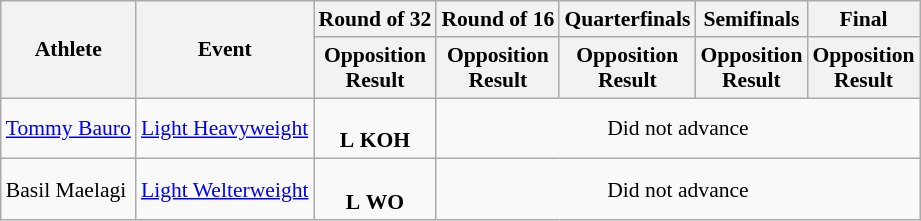<table class="wikitable" style="font-size:90%">
<tr>
<th rowspan="2">Athlete</th>
<th rowspan="2">Event</th>
<th>Round of 32</th>
<th>Round of 16</th>
<th>Quarterfinals</th>
<th>Semifinals</th>
<th>Final</th>
</tr>
<tr>
<th>Opposition<br>Result</th>
<th>Opposition<br>Result</th>
<th>Opposition<br>Result</th>
<th>Opposition<br>Result</th>
<th>Opposition<br>Result</th>
</tr>
<tr>
<td><a href='#'>Tommy Bauro</a></td>
<td><a href='#'>Light Heavyweight</a></td>
<td align=center><br><strong>L</strong> <strong>KOH</strong></td>
<td align=center colspan="6">Did not advance</td>
</tr>
<tr>
<td>Basil Maelagi</td>
<td><a href='#'>Light Welterweight</a></td>
<td align=center><br><strong>L</strong> <strong>WO</strong></td>
<td align=center colspan="6">Did not advance</td>
</tr>
</table>
